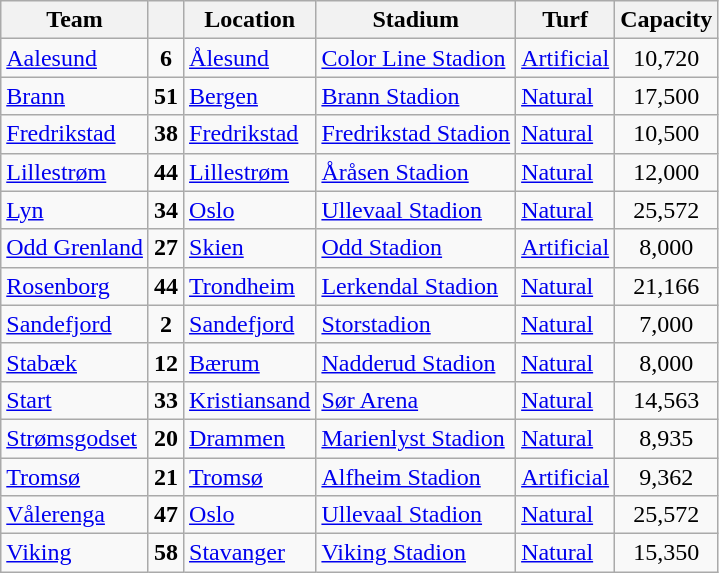<table class="wikitable sortable" border="1">
<tr>
<th>Team</th>
<th></th>
<th>Location</th>
<th>Stadium</th>
<th>Turf</th>
<th>Capacity</th>
</tr>
<tr>
<td><a href='#'>Aalesund</a></td>
<td align="center"><strong>6</strong></td>
<td><a href='#'>Ålesund</a></td>
<td><a href='#'>Color Line Stadion</a></td>
<td><a href='#'>Artificial</a></td>
<td align="center">10,720</td>
</tr>
<tr>
<td><a href='#'>Brann</a></td>
<td align="center"><strong>51</strong></td>
<td><a href='#'>Bergen</a></td>
<td><a href='#'>Brann Stadion</a></td>
<td><a href='#'>Natural</a></td>
<td align="center">17,500</td>
</tr>
<tr>
<td><a href='#'>Fredrikstad</a></td>
<td align="center"><strong>38</strong></td>
<td><a href='#'>Fredrikstad</a></td>
<td><a href='#'>Fredrikstad Stadion</a></td>
<td><a href='#'>Natural</a></td>
<td align="center">10,500</td>
</tr>
<tr>
<td><a href='#'>Lillestrøm</a></td>
<td align="center"><strong>44</strong></td>
<td><a href='#'>Lillestrøm</a></td>
<td><a href='#'>Åråsen Stadion</a></td>
<td><a href='#'>Natural</a></td>
<td align="center">12,000</td>
</tr>
<tr>
<td><a href='#'>Lyn</a></td>
<td align="center"><strong>34</strong></td>
<td><a href='#'>Oslo</a></td>
<td><a href='#'>Ullevaal Stadion</a></td>
<td><a href='#'>Natural</a></td>
<td align="center">25,572</td>
</tr>
<tr>
<td><a href='#'>Odd Grenland</a></td>
<td align="center"><strong>27</strong></td>
<td><a href='#'>Skien</a></td>
<td><a href='#'>Odd Stadion</a></td>
<td><a href='#'>Artificial</a></td>
<td align="center">8,000</td>
</tr>
<tr>
<td><a href='#'>Rosenborg</a></td>
<td align="center"><strong>44</strong></td>
<td><a href='#'>Trondheim</a></td>
<td><a href='#'>Lerkendal Stadion</a></td>
<td><a href='#'>Natural</a></td>
<td align="center">21,166</td>
</tr>
<tr>
<td><a href='#'>Sandefjord</a></td>
<td align="center"><strong>2</strong></td>
<td><a href='#'>Sandefjord</a></td>
<td><a href='#'>Storstadion</a></td>
<td><a href='#'>Natural</a></td>
<td align="center">7,000</td>
</tr>
<tr>
<td><a href='#'>Stabæk</a></td>
<td align="center"><strong>12</strong></td>
<td><a href='#'>Bærum</a></td>
<td><a href='#'>Nadderud Stadion</a></td>
<td><a href='#'>Natural</a></td>
<td align="center">8,000</td>
</tr>
<tr>
<td><a href='#'>Start</a></td>
<td align="center"><strong>33</strong></td>
<td><a href='#'>Kristiansand</a></td>
<td><a href='#'>Sør Arena</a></td>
<td><a href='#'>Natural</a></td>
<td align="center">14,563</td>
</tr>
<tr>
<td><a href='#'>Strømsgodset</a></td>
<td align="center"><strong>20</strong></td>
<td><a href='#'>Drammen</a></td>
<td><a href='#'>Marienlyst Stadion</a></td>
<td><a href='#'>Natural</a></td>
<td align="center">8,935</td>
</tr>
<tr>
<td><a href='#'>Tromsø</a></td>
<td align="center"><strong>21</strong></td>
<td><a href='#'>Tromsø</a></td>
<td><a href='#'>Alfheim Stadion</a></td>
<td><a href='#'>Artificial</a></td>
<td align="center">9,362</td>
</tr>
<tr>
<td><a href='#'>Vålerenga</a></td>
<td align="center"><strong>47</strong></td>
<td><a href='#'>Oslo</a></td>
<td><a href='#'>Ullevaal Stadion</a></td>
<td><a href='#'>Natural</a></td>
<td align="center">25,572</td>
</tr>
<tr>
<td><a href='#'>Viking</a></td>
<td align="center"><strong>58</strong></td>
<td><a href='#'>Stavanger</a></td>
<td><a href='#'>Viking Stadion</a></td>
<td><a href='#'>Natural</a></td>
<td align="center">15,350</td>
</tr>
</table>
